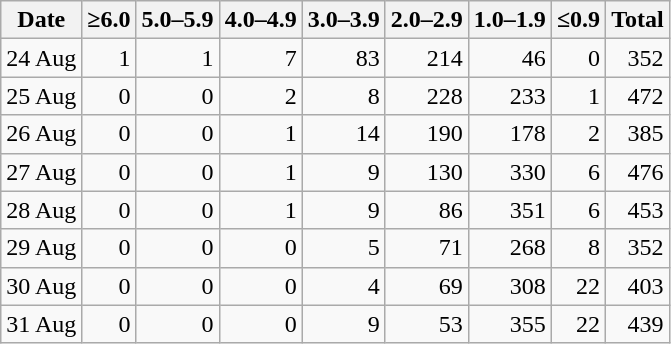<table class="wikitable" style="text-align: right;">
<tr>
<th>Date</th>
<th>≥6.0</th>
<th>5.0–5.9</th>
<th>4.0–4.9</th>
<th>3.0–3.9</th>
<th>2.0–2.9</th>
<th>1.0–1.9</th>
<th>≤0.9</th>
<th>Total</th>
</tr>
<tr>
<td align="left">24 Aug</td>
<td>1</td>
<td>1</td>
<td>7</td>
<td>83</td>
<td>214</td>
<td>46</td>
<td>0</td>
<td>352</td>
</tr>
<tr>
<td align="left">25 Aug</td>
<td>0</td>
<td>0</td>
<td>2</td>
<td>8</td>
<td>228</td>
<td>233</td>
<td>1</td>
<td>472</td>
</tr>
<tr>
<td align="left">26 Aug</td>
<td>0</td>
<td>0</td>
<td>1</td>
<td>14</td>
<td>190</td>
<td>178</td>
<td>2</td>
<td>385</td>
</tr>
<tr>
<td align="left">27 Aug</td>
<td>0</td>
<td>0</td>
<td>1</td>
<td>9</td>
<td>130</td>
<td>330</td>
<td>6</td>
<td>476</td>
</tr>
<tr>
<td align="left">28 Aug</td>
<td>0</td>
<td>0</td>
<td>1</td>
<td>9</td>
<td>86</td>
<td>351</td>
<td>6</td>
<td>453</td>
</tr>
<tr>
<td align="left">29 Aug</td>
<td>0</td>
<td>0</td>
<td>0</td>
<td>5</td>
<td>71</td>
<td>268</td>
<td>8</td>
<td>352</td>
</tr>
<tr>
<td align="left">30 Aug</td>
<td>0</td>
<td>0</td>
<td>0</td>
<td>4</td>
<td>69</td>
<td>308</td>
<td>22</td>
<td>403</td>
</tr>
<tr>
<td align="left">31 Aug</td>
<td>0</td>
<td>0</td>
<td>0</td>
<td>9</td>
<td>53</td>
<td>355</td>
<td>22</td>
<td>439</td>
</tr>
</table>
